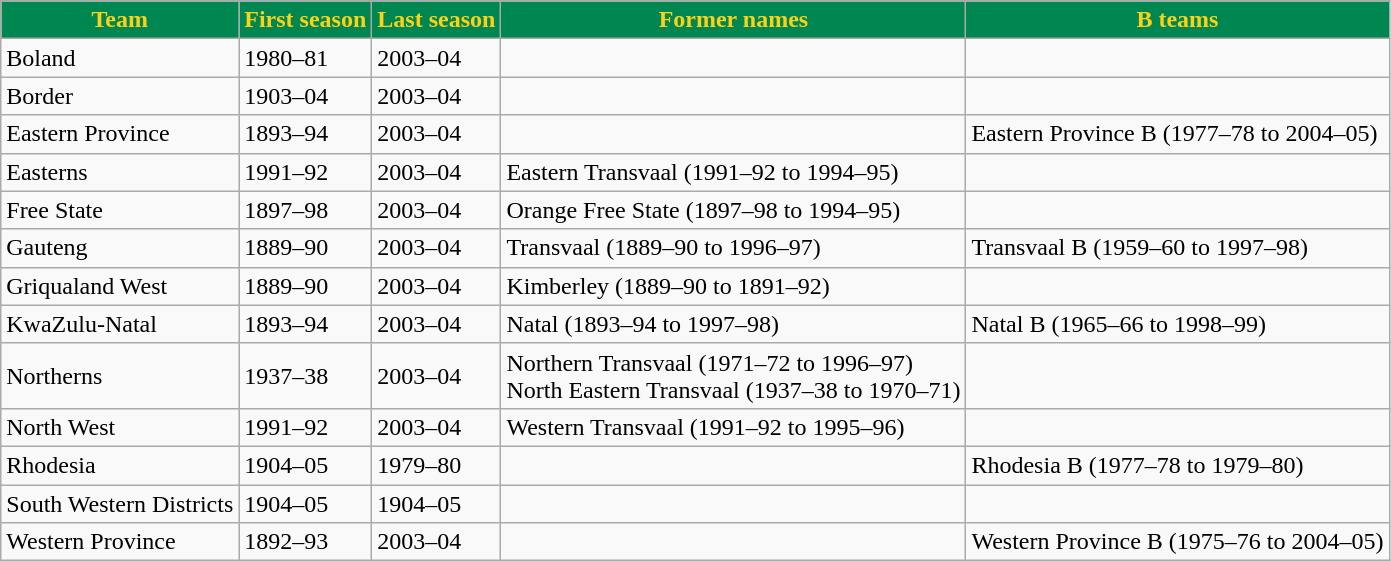<table class="wikitable">
<tr>
<th style="color:#FCD116; background:#008751;">Team</th>
<th style="color:#FCD116; background:#008751;">First season</th>
<th style="color:#FCD116; background:#008751;">Last season</th>
<th style="color:#FCD116; background:#008751;">Former names</th>
<th style="color:#FCD116; background:#008751;">B teams</th>
</tr>
<tr>
<td>Boland</td>
<td>1980–81</td>
<td>2003–04</td>
<td></td>
<td></td>
</tr>
<tr>
<td>Border</td>
<td>1903–04</td>
<td>2003–04</td>
<td></td>
<td></td>
</tr>
<tr>
<td>Eastern Province</td>
<td>1893–94</td>
<td>2003–04</td>
<td></td>
<td>Eastern Province B (1977–78 to 2004–05)</td>
</tr>
<tr>
<td>Easterns</td>
<td>1991–92</td>
<td>2003–04</td>
<td>Eastern Transvaal (1991–92 to 1994–95)</td>
<td></td>
</tr>
<tr>
<td>Free State</td>
<td>1897–98</td>
<td>2003–04</td>
<td>Orange Free State (1897–98 to 1994–95)</td>
<td></td>
</tr>
<tr>
<td>Gauteng</td>
<td>1889–90</td>
<td>2003–04</td>
<td>Transvaal (1889–90 to 1996–97)</td>
<td>Transvaal B (1959–60 to 1997–98)</td>
</tr>
<tr>
<td>Griqualand West</td>
<td>1889–90</td>
<td>2003–04</td>
<td>Kimberley (1889–90 to 1891–92)</td>
<td></td>
</tr>
<tr>
<td>KwaZulu-Natal</td>
<td>1893–94</td>
<td>2003–04</td>
<td>Natal (1893–94 to 1997–98)</td>
<td>Natal B (1965–66 to 1998–99)</td>
</tr>
<tr>
<td>Northerns</td>
<td>1937–38</td>
<td>2003–04</td>
<td>Northern Transvaal (1971–72 to 1996–97)<br>North Eastern Transvaal (1937–38 to 1970–71)</td>
<td></td>
</tr>
<tr>
<td>North West</td>
<td>1991–92</td>
<td>2003–04</td>
<td>Western Transvaal (1991–92 to 1995–96)</td>
<td></td>
</tr>
<tr>
<td>Rhodesia</td>
<td>1904–05</td>
<td>1979–80</td>
<td></td>
<td>Rhodesia B (1977–78 to 1979–80)</td>
</tr>
<tr>
<td>South Western Districts</td>
<td>1904–05</td>
<td>1904–05</td>
<td></td>
</tr>
<tr>
<td>Western Province</td>
<td>1892–93</td>
<td>2003–04</td>
<td></td>
<td>Western Province B (1975–76 to 2004–05)</td>
</tr>
</table>
